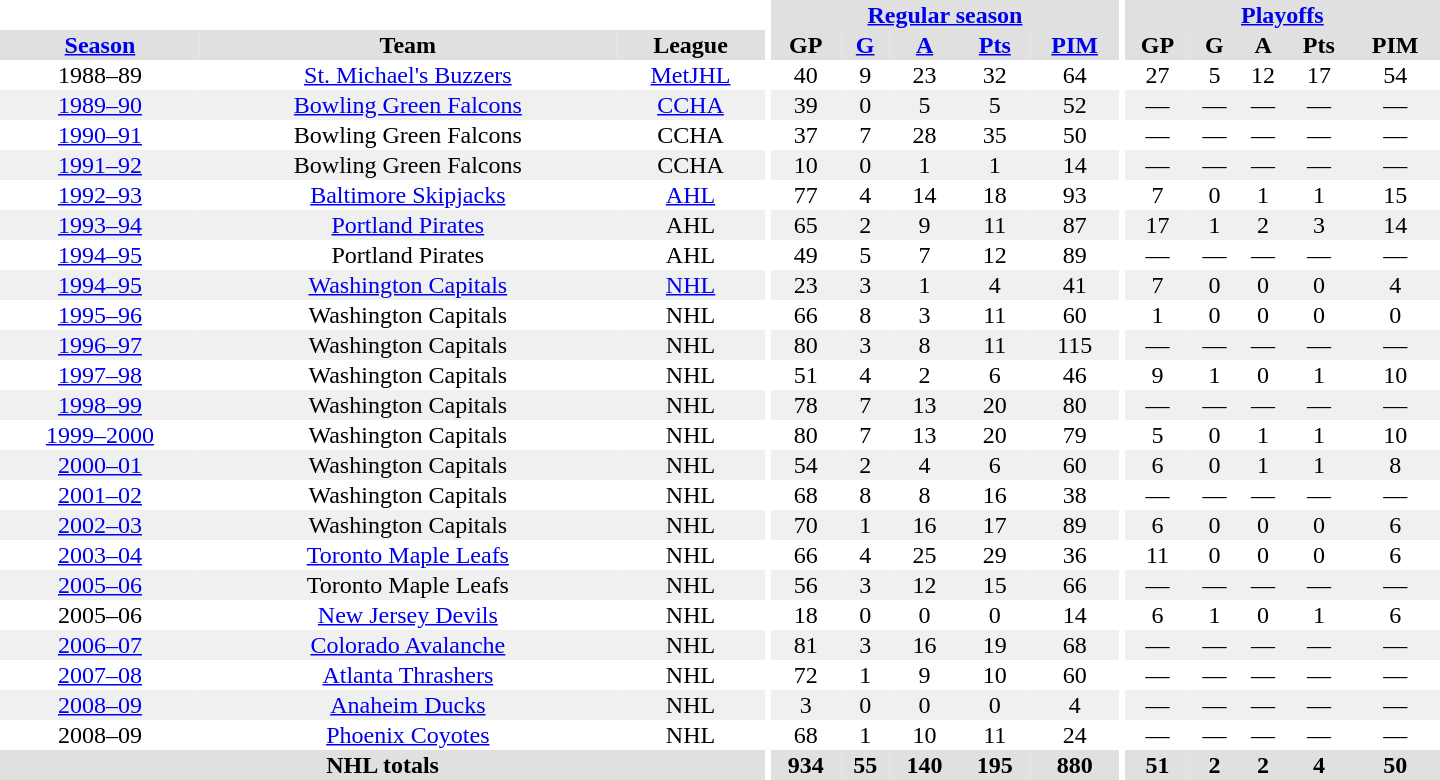<table border="0" cellpadding="1" cellspacing="0" style="text-align:center; width:60em">
<tr bgcolor="#e0e0e0">
<th colspan="3"  bgcolor="#ffffff"></th>
<th rowspan="99" bgcolor="#ffffff"></th>
<th colspan="5"><a href='#'>Regular season</a></th>
<th rowspan="99" bgcolor="#ffffff"></th>
<th colspan="5"><a href='#'>Playoffs</a></th>
</tr>
<tr bgcolor="#e0e0e0">
<th><a href='#'>Season</a></th>
<th>Team</th>
<th>League</th>
<th>GP</th>
<th><a href='#'>G</a></th>
<th><a href='#'>A</a></th>
<th><a href='#'>Pts</a></th>
<th><a href='#'>PIM</a></th>
<th>GP</th>
<th>G</th>
<th>A</th>
<th>Pts</th>
<th>PIM</th>
</tr>
<tr>
<td>1988–89</td>
<td><a href='#'>St. Michael's Buzzers</a></td>
<td><a href='#'>MetJHL</a></td>
<td>40</td>
<td>9</td>
<td>23</td>
<td>32</td>
<td>64</td>
<td>27</td>
<td>5</td>
<td>12</td>
<td>17</td>
<td>54</td>
</tr>
<tr bgcolor="#f0f0f0">
<td><a href='#'>1989–90</a></td>
<td><a href='#'>Bowling Green Falcons</a></td>
<td><a href='#'>CCHA</a></td>
<td>39</td>
<td>0</td>
<td>5</td>
<td>5</td>
<td>52</td>
<td>—</td>
<td>—</td>
<td>—</td>
<td>—</td>
<td>—</td>
</tr>
<tr>
<td><a href='#'>1990–91</a></td>
<td>Bowling Green Falcons</td>
<td>CCHA</td>
<td>37</td>
<td>7</td>
<td>28</td>
<td>35</td>
<td>50</td>
<td>—</td>
<td>—</td>
<td>—</td>
<td>—</td>
<td>—</td>
</tr>
<tr bgcolor="#f0f0f0">
<td><a href='#'>1991–92</a></td>
<td>Bowling Green Falcons</td>
<td>CCHA</td>
<td>10</td>
<td>0</td>
<td>1</td>
<td>1</td>
<td>14</td>
<td>—</td>
<td>—</td>
<td>—</td>
<td>—</td>
<td>—</td>
</tr>
<tr>
<td><a href='#'>1992–93</a></td>
<td><a href='#'>Baltimore Skipjacks</a></td>
<td><a href='#'>AHL</a></td>
<td>77</td>
<td>4</td>
<td>14</td>
<td>18</td>
<td>93</td>
<td>7</td>
<td>0</td>
<td>1</td>
<td>1</td>
<td>15</td>
</tr>
<tr bgcolor="#f0f0f0">
<td><a href='#'>1993–94</a></td>
<td><a href='#'>Portland Pirates</a></td>
<td>AHL</td>
<td>65</td>
<td>2</td>
<td>9</td>
<td>11</td>
<td>87</td>
<td>17</td>
<td>1</td>
<td>2</td>
<td>3</td>
<td>14</td>
</tr>
<tr>
<td><a href='#'>1994–95</a></td>
<td>Portland Pirates</td>
<td>AHL</td>
<td>49</td>
<td>5</td>
<td>7</td>
<td>12</td>
<td>89</td>
<td>—</td>
<td>—</td>
<td>—</td>
<td>—</td>
<td>—</td>
</tr>
<tr bgcolor="#f0f0f0">
<td><a href='#'>1994–95</a></td>
<td><a href='#'>Washington Capitals</a></td>
<td><a href='#'>NHL</a></td>
<td>23</td>
<td>3</td>
<td>1</td>
<td>4</td>
<td>41</td>
<td>7</td>
<td>0</td>
<td>0</td>
<td>0</td>
<td>4</td>
</tr>
<tr>
<td><a href='#'>1995–96</a></td>
<td>Washington Capitals</td>
<td>NHL</td>
<td>66</td>
<td>8</td>
<td>3</td>
<td>11</td>
<td>60</td>
<td>1</td>
<td>0</td>
<td>0</td>
<td>0</td>
<td>0</td>
</tr>
<tr bgcolor="#f0f0f0">
<td><a href='#'>1996–97</a></td>
<td>Washington Capitals</td>
<td>NHL</td>
<td>80</td>
<td>3</td>
<td>8</td>
<td>11</td>
<td>115</td>
<td>—</td>
<td>—</td>
<td>—</td>
<td>—</td>
<td>—</td>
</tr>
<tr>
<td><a href='#'>1997–98</a></td>
<td>Washington Capitals</td>
<td>NHL</td>
<td>51</td>
<td>4</td>
<td>2</td>
<td>6</td>
<td>46</td>
<td>9</td>
<td>1</td>
<td>0</td>
<td>1</td>
<td>10</td>
</tr>
<tr bgcolor="#f0f0f0">
<td><a href='#'>1998–99</a></td>
<td>Washington Capitals</td>
<td>NHL</td>
<td>78</td>
<td>7</td>
<td>13</td>
<td>20</td>
<td>80</td>
<td>—</td>
<td>—</td>
<td>—</td>
<td>—</td>
<td>—</td>
</tr>
<tr>
<td><a href='#'>1999–2000</a></td>
<td>Washington Capitals</td>
<td>NHL</td>
<td>80</td>
<td>7</td>
<td>13</td>
<td>20</td>
<td>79</td>
<td>5</td>
<td>0</td>
<td>1</td>
<td>1</td>
<td>10</td>
</tr>
<tr bgcolor="#f0f0f0">
<td><a href='#'>2000–01</a></td>
<td>Washington Capitals</td>
<td>NHL</td>
<td>54</td>
<td>2</td>
<td>4</td>
<td>6</td>
<td>60</td>
<td>6</td>
<td>0</td>
<td>1</td>
<td>1</td>
<td>8</td>
</tr>
<tr>
<td><a href='#'>2001–02</a></td>
<td>Washington Capitals</td>
<td>NHL</td>
<td>68</td>
<td>8</td>
<td>8</td>
<td>16</td>
<td>38</td>
<td>—</td>
<td>—</td>
<td>—</td>
<td>—</td>
<td>—</td>
</tr>
<tr bgcolor="#f0f0f0">
<td><a href='#'>2002–03</a></td>
<td>Washington Capitals</td>
<td>NHL</td>
<td>70</td>
<td>1</td>
<td>16</td>
<td>17</td>
<td>89</td>
<td>6</td>
<td>0</td>
<td>0</td>
<td>0</td>
<td>6</td>
</tr>
<tr>
<td><a href='#'>2003–04</a></td>
<td><a href='#'>Toronto Maple Leafs</a></td>
<td>NHL</td>
<td>66</td>
<td>4</td>
<td>25</td>
<td>29</td>
<td>36</td>
<td>11</td>
<td>0</td>
<td>0</td>
<td>0</td>
<td>6</td>
</tr>
<tr bgcolor="#f0f0f0">
<td><a href='#'>2005–06</a></td>
<td>Toronto Maple Leafs</td>
<td>NHL</td>
<td>56</td>
<td>3</td>
<td>12</td>
<td>15</td>
<td>66</td>
<td>—</td>
<td>—</td>
<td>—</td>
<td>—</td>
<td>—</td>
</tr>
<tr>
<td>2005–06</td>
<td><a href='#'>New Jersey Devils</a></td>
<td>NHL</td>
<td>18</td>
<td>0</td>
<td>0</td>
<td>0</td>
<td>14</td>
<td>6</td>
<td>1</td>
<td>0</td>
<td>1</td>
<td>6</td>
</tr>
<tr bgcolor="#f0f0f0">
<td><a href='#'>2006–07</a></td>
<td><a href='#'>Colorado Avalanche</a></td>
<td>NHL</td>
<td>81</td>
<td>3</td>
<td>16</td>
<td>19</td>
<td>68</td>
<td>—</td>
<td>—</td>
<td>—</td>
<td>—</td>
<td>—</td>
</tr>
<tr>
<td><a href='#'>2007–08</a></td>
<td><a href='#'>Atlanta Thrashers</a></td>
<td>NHL</td>
<td>72</td>
<td>1</td>
<td>9</td>
<td>10</td>
<td>60</td>
<td>—</td>
<td>—</td>
<td>—</td>
<td>—</td>
<td>—</td>
</tr>
<tr bgcolor="#f0f0f0">
<td><a href='#'>2008–09</a></td>
<td><a href='#'>Anaheim Ducks</a></td>
<td>NHL</td>
<td>3</td>
<td>0</td>
<td>0</td>
<td>0</td>
<td>4</td>
<td>—</td>
<td>—</td>
<td>—</td>
<td>—</td>
<td>—</td>
</tr>
<tr>
<td>2008–09</td>
<td><a href='#'>Phoenix Coyotes</a></td>
<td>NHL</td>
<td>68</td>
<td>1</td>
<td>10</td>
<td>11</td>
<td>24</td>
<td>—</td>
<td>—</td>
<td>—</td>
<td>—</td>
<td>—</td>
</tr>
<tr bgcolor="#e0e0e0">
<th colspan="3">NHL totals</th>
<th>934</th>
<th>55</th>
<th>140</th>
<th>195</th>
<th>880</th>
<th>51</th>
<th>2</th>
<th>2</th>
<th>4</th>
<th>50</th>
</tr>
</table>
